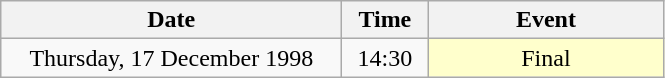<table class = "wikitable" style="text-align:center;">
<tr>
<th width=220>Date</th>
<th width=50>Time</th>
<th width=150>Event</th>
</tr>
<tr>
<td>Thursday, 17 December 1998</td>
<td>14:30</td>
<td bgcolor=ffffcc>Final</td>
</tr>
</table>
